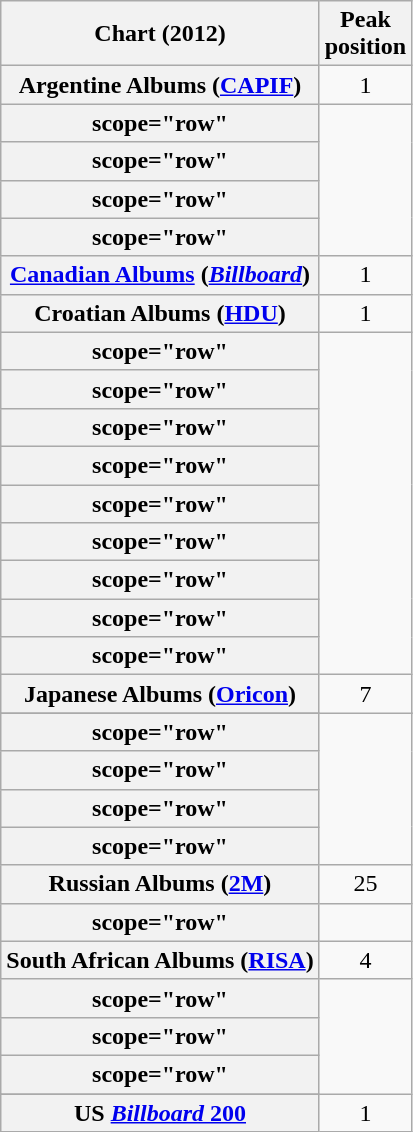<table class="wikitable sortable plainrowheaders">
<tr>
<th scope="col">Chart (2012)</th>
<th scope="col">Peak<br>position</th>
</tr>
<tr>
<th scope="row">Argentine Albums (<a href='#'>CAPIF</a>)</th>
<td style="text-align:center;">1</td>
</tr>
<tr>
<th>scope="row" </th>
</tr>
<tr>
<th>scope="row" </th>
</tr>
<tr>
<th>scope="row" </th>
</tr>
<tr>
<th>scope="row" </th>
</tr>
<tr>
<th scope="row"><a href='#'>Canadian Albums</a> (<em><a href='#'>Billboard</a></em>)</th>
<td style="text-align:center;">1</td>
</tr>
<tr>
<th scope="row">Croatian Albums (<a href='#'>HDU</a>)</th>
<td style="text-align:center;">1</td>
</tr>
<tr>
<th>scope="row" </th>
</tr>
<tr>
<th>scope="row" </th>
</tr>
<tr>
<th>scope="row" </th>
</tr>
<tr>
<th>scope="row" </th>
</tr>
<tr>
<th>scope="row" </th>
</tr>
<tr>
<th>scope="row" </th>
</tr>
<tr>
<th>scope="row" </th>
</tr>
<tr>
<th>scope="row" </th>
</tr>
<tr>
<th>scope="row" </th>
</tr>
<tr>
<th scope="row">Japanese Albums (<a href='#'>Oricon</a>)</th>
<td style="text-align:center;">7</td>
</tr>
<tr>
</tr>
<tr>
<th>scope="row" </th>
</tr>
<tr>
<th>scope="row" </th>
</tr>
<tr>
<th>scope="row" </th>
</tr>
<tr>
<th>scope="row" </th>
</tr>
<tr>
<th scope="row">Russian Albums (<a href='#'>2M</a>)</th>
<td style="text-align:center;">25</td>
</tr>
<tr>
<th>scope="row" </th>
</tr>
<tr>
<th scope="row">South African Albums (<a href='#'>RISA</a>)</th>
<td style="text-align:center;">4</td>
</tr>
<tr>
<th>scope="row" </th>
</tr>
<tr>
<th>scope="row" </th>
</tr>
<tr>
<th>scope="row" </th>
</tr>
<tr>
</tr>
<tr>
<th scope="row">US <a href='#'><em>Billboard</em> 200</a></th>
<td style="text-align:center;">1</td>
</tr>
</table>
